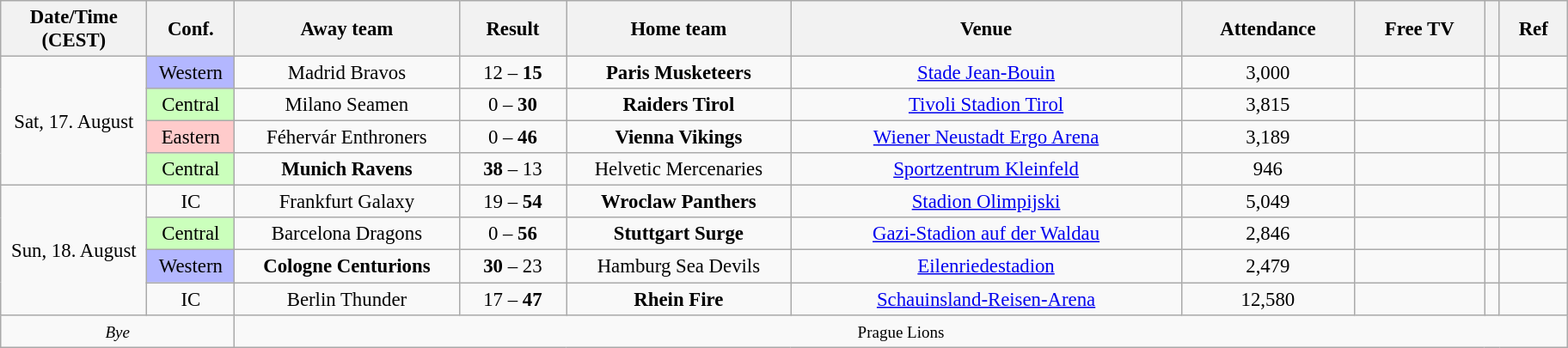<table class="mw-collapsible wikitable" style="font-size:95%; text-align:center; width:80em">
<tr>
<th style="width:7em;">Date/Time (CEST)</th>
<th style="width:4em;">Conf.</th>
<th style="width:11em;">Away team</th>
<th style="width:5em;">Result</th>
<th style="width:11em;">Home team</th>
<th>Venue</th>
<th>Attendance</th>
<th>Free TV</th>
<th></th>
<th style="width:3em;">Ref</th>
</tr>
<tr>
<td rowspan="4">Sat, 17. August<br></td>
<td style="background:#B3B7FF">Western</td>
<td>Madrid Bravos</td>
<td>12 – <strong>15</strong></td>
<td><strong>Paris Musketeers</strong></td>
<td><a href='#'>Stade Jean-Bouin</a></td>
<td>3,000</td>
<td></td>
<td></td>
<td></td>
</tr>
<tr>
<td style="background:#CBFFBC">Central</td>
<td>Milano Seamen</td>
<td>0 – <strong>30</strong></td>
<td><strong>Raiders Tirol</strong></td>
<td><a href='#'>Tivoli Stadion Tirol</a></td>
<td>3,815</td>
<td></td>
<td></td>
<td></td>
</tr>
<tr>
<td style="background:#FFCBCB">Eastern</td>
<td>Féhervár Enthroners</td>
<td>0 – <strong>46</strong></td>
<td><strong>Vienna Vikings</strong></td>
<td><a href='#'>Wiener Neustadt Ergo Arena</a></td>
<td>3,189</td>
<td></td>
<td></td>
<td></td>
</tr>
<tr>
<td style="background:#CBFFBC">Central</td>
<td><strong>Munich Ravens</strong></td>
<td><strong>38</strong> – 13</td>
<td>Helvetic Mercenaries</td>
<td><a href='#'>Sportzentrum Kleinfeld</a></td>
<td>946</td>
<td></td>
<td></td>
<td></td>
</tr>
<tr>
<td rowspan="4">Sun, 18. August<br></td>
<td>IC</td>
<td>Frankfurt Galaxy</td>
<td>19 – <strong>54</strong></td>
<td><strong>Wroclaw Panthers</strong></td>
<td><a href='#'>Stadion Olimpijski</a></td>
<td>5,049</td>
<td></td>
<td></td>
<td></td>
</tr>
<tr>
<td style="background:#CBFFBC">Central</td>
<td>Barcelona Dragons</td>
<td>0 – <strong>56</strong></td>
<td><strong>Stuttgart Surge</strong></td>
<td><a href='#'>Gazi-Stadion auf der Waldau</a></td>
<td>2,846</td>
<td></td>
<td></td>
<td></td>
</tr>
<tr>
<td style="background:#B3B7FF">Western</td>
<td><strong>Cologne Centurions</strong></td>
<td><strong>30</strong> – 23</td>
<td>Hamburg Sea Devils</td>
<td><a href='#'>Eilenriedestadion</a></td>
<td>2,479</td>
<td></td>
<td></td>
<td></td>
</tr>
<tr>
<td>IC</td>
<td>Berlin Thunder</td>
<td>17 – <strong>47</strong></td>
<td><strong>Rhein Fire</strong></td>
<td><a href='#'>Schauinsland-Reisen-Arena</a></td>
<td>12,580</td>
<td></td>
<td></td>
<td></td>
</tr>
<tr>
<td colspan="2"><em><small>Bye</small></em></td>
<td colspan="8"><small>Prague Lions</small></td>
</tr>
</table>
